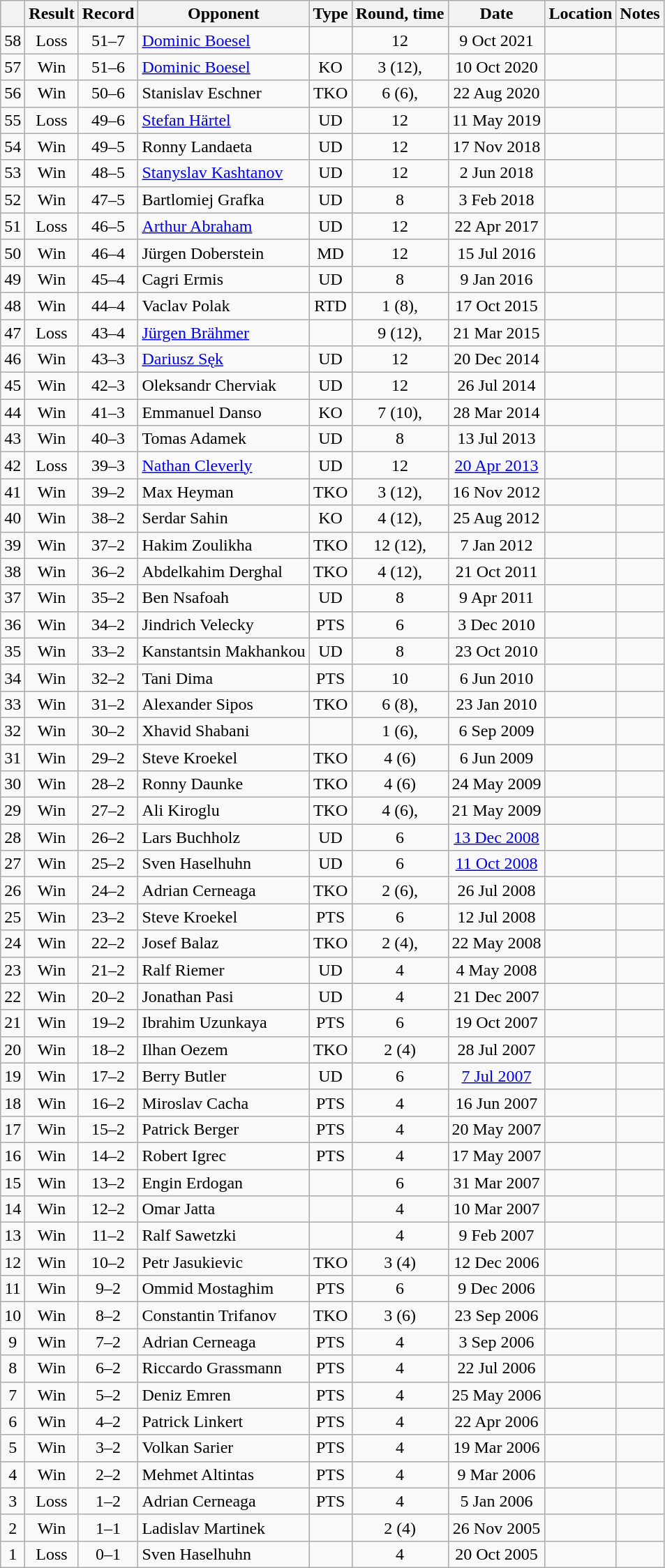<table class="wikitable" style="text-align:center">
<tr>
<th></th>
<th>Result</th>
<th>Record</th>
<th>Opponent</th>
<th>Type</th>
<th>Round, time</th>
<th>Date</th>
<th>Location</th>
<th>Notes</th>
</tr>
<tr>
<td>58</td>
<td>Loss</td>
<td>51–7</td>
<td style="text-align:left;"><a href='#'>Dominic Boesel</a></td>
<td></td>
<td>12</td>
<td>9 Oct 2021</td>
<td style="text-align:left;"></td>
<td style="text-align:left;"></td>
</tr>
<tr>
<td>57</td>
<td>Win</td>
<td>51–6</td>
<td style="text-align:left;"><a href='#'>Dominic Boesel</a></td>
<td>KO</td>
<td>3 (12), </td>
<td>10 Oct 2020</td>
<td style="text-align:left;"></td>
<td style="text-align:left;"></td>
</tr>
<tr>
<td>56</td>
<td>Win</td>
<td>50–6</td>
<td style="text-align:left;">Stanislav Eschner</td>
<td>TKO</td>
<td>6 (6), </td>
<td>22 Aug 2020</td>
<td style="text-align:left;"></td>
<td></td>
</tr>
<tr>
<td>55</td>
<td>Loss</td>
<td>49–6</td>
<td style="text-align:left;"><a href='#'>Stefan Härtel</a></td>
<td>UD</td>
<td>12</td>
<td>11 May 2019</td>
<td style="text-align:left;"></td>
<td style="text-align:left;"></td>
</tr>
<tr>
<td>54</td>
<td>Win</td>
<td>49–5</td>
<td style="text-align:left;">Ronny Landaeta</td>
<td>UD</td>
<td>12</td>
<td>17 Nov 2018</td>
<td style="text-align:left;"></td>
<td style="text-align:left;"></td>
</tr>
<tr>
<td>53</td>
<td>Win</td>
<td>48–5</td>
<td style="text-align:left;"><a href='#'>Stanyslav Kashtanov</a></td>
<td>UD</td>
<td>12</td>
<td>2 Jun 2018</td>
<td style="text-align:left;"></td>
<td style="text-align:left;"></td>
</tr>
<tr>
<td>52</td>
<td>Win</td>
<td>47–5</td>
<td style="text-align:left;">Bartlomiej Grafka</td>
<td>UD</td>
<td>8</td>
<td>3 Feb 2018</td>
<td style="text-align:left;"></td>
<td></td>
</tr>
<tr>
<td>51</td>
<td>Loss</td>
<td>46–5</td>
<td style="text-align:left;"><a href='#'>Arthur Abraham</a></td>
<td>UD</td>
<td>12</td>
<td>22 Apr 2017</td>
<td style="text-align:left;"></td>
<td></td>
</tr>
<tr>
<td>50</td>
<td>Win</td>
<td>46–4</td>
<td style="text-align:left;">Jürgen Doberstein</td>
<td>MD</td>
<td>12</td>
<td>15 Jul 2016</td>
<td style="text-align:left;"></td>
<td style="text-align:left;"></td>
</tr>
<tr>
<td>49</td>
<td>Win</td>
<td>45–4</td>
<td style="text-align:left;">Cagri Ermis</td>
<td>UD</td>
<td>8</td>
<td>9 Jan 2016</td>
<td style="text-align:left;"></td>
<td></td>
</tr>
<tr>
<td>48</td>
<td>Win</td>
<td>44–4</td>
<td style="text-align:left;">Vaclav Polak</td>
<td>RTD</td>
<td>1 (8), </td>
<td>17 Oct 2015</td>
<td style="text-align:left;"></td>
<td></td>
</tr>
<tr>
<td>47</td>
<td>Loss</td>
<td>43–4</td>
<td style="text-align:left;"><a href='#'>Jürgen Brähmer</a></td>
<td></td>
<td>9 (12), </td>
<td>21 Mar 2015</td>
<td style="text-align:left;"></td>
<td style="text-align:left;"></td>
</tr>
<tr>
<td>46</td>
<td>Win</td>
<td>43–3</td>
<td style="text-align:left;"><a href='#'>Dariusz Sęk</a></td>
<td>UD</td>
<td>12</td>
<td>20 Dec 2014</td>
<td style="text-align:left;"></td>
<td style="text-align:left;"></td>
</tr>
<tr>
<td>45</td>
<td>Win</td>
<td>42–3</td>
<td style="text-align:left;">Oleksandr Cherviak</td>
<td>UD</td>
<td>12</td>
<td>26 Jul 2014</td>
<td style="text-align:left;"></td>
<td style="text-align:left;"></td>
</tr>
<tr>
<td>44</td>
<td>Win</td>
<td>41–3</td>
<td style="text-align:left;">Emmanuel Danso</td>
<td>KO</td>
<td>7 (10), </td>
<td>28 Mar 2014</td>
<td style="text-align:left;"></td>
<td style="text-align:left;"></td>
</tr>
<tr>
<td>43</td>
<td>Win</td>
<td>40–3</td>
<td style="text-align:left;">Tomas Adamek</td>
<td>UD</td>
<td>8</td>
<td>13 Jul 2013</td>
<td style="text-align:left;"></td>
<td></td>
</tr>
<tr>
<td>42</td>
<td>Loss</td>
<td>39–3</td>
<td style="text-align:left;"><a href='#'>Nathan Cleverly</a></td>
<td>UD</td>
<td>12</td>
<td><a href='#'>20 Apr 2013</a></td>
<td style="text-align:left;"></td>
<td style="text-align:left;"></td>
</tr>
<tr>
<td>41</td>
<td>Win</td>
<td>39–2</td>
<td style="text-align:left;">Max Heyman</td>
<td>TKO</td>
<td>3 (12), </td>
<td>16 Nov 2012</td>
<td style="text-align:left;"></td>
<td style="text-align:left;"></td>
</tr>
<tr>
<td>40</td>
<td>Win</td>
<td>38–2</td>
<td style="text-align:left;">Serdar Sahin</td>
<td>KO</td>
<td>4 (12), </td>
<td>25 Aug 2012</td>
<td style="text-align:left;"></td>
<td style="text-align:left;"></td>
</tr>
<tr>
<td>39</td>
<td>Win</td>
<td>37–2</td>
<td style="text-align:left;">Hakim Zoulikha</td>
<td>TKO</td>
<td>12 (12), </td>
<td>7 Jan 2012</td>
<td style="text-align:left;"></td>
<td style="text-align:left;"></td>
</tr>
<tr>
<td>38</td>
<td>Win</td>
<td>36–2</td>
<td style="text-align:left;">Abdelkahim Derghal</td>
<td>TKO</td>
<td>4 (12), </td>
<td>21 Oct 2011</td>
<td style="text-align:left;"></td>
<td style="text-align:left;"></td>
</tr>
<tr>
<td>37</td>
<td>Win</td>
<td>35–2</td>
<td style="text-align:left;">Ben Nsafoah</td>
<td>UD</td>
<td>8</td>
<td>9 Apr 2011</td>
<td style="text-align:left;"></td>
<td></td>
</tr>
<tr>
<td>36</td>
<td>Win</td>
<td>34–2</td>
<td style="text-align:left;">Jindrich Velecky</td>
<td>PTS</td>
<td>6</td>
<td>3 Dec 2010</td>
<td style="text-align:left;"></td>
<td></td>
</tr>
<tr>
<td>35</td>
<td>Win</td>
<td>33–2</td>
<td style="text-align:left;">Kanstantsin Makhankou</td>
<td>UD</td>
<td>8</td>
<td>23 Oct 2010</td>
<td style="text-align:left;"></td>
<td></td>
</tr>
<tr>
<td>34</td>
<td>Win</td>
<td>32–2</td>
<td style="text-align:left;">Tani Dima</td>
<td>PTS</td>
<td>10</td>
<td>6 Jun 2010</td>
<td style="text-align:left;"></td>
<td></td>
</tr>
<tr>
<td>33</td>
<td>Win</td>
<td>31–2</td>
<td style="text-align:left;">Alexander Sipos</td>
<td>TKO</td>
<td>6 (8), </td>
<td>23 Jan 2010</td>
<td style="text-align:left;"></td>
<td></td>
</tr>
<tr>
<td>32</td>
<td>Win</td>
<td>30–2</td>
<td style="text-align:left;">Xhavid Shabani</td>
<td></td>
<td>1 (6), </td>
<td>6 Sep 2009</td>
<td style="text-align:left;"></td>
<td></td>
</tr>
<tr>
<td>31</td>
<td>Win</td>
<td>29–2</td>
<td style="text-align:left;">Steve Kroekel</td>
<td>TKO</td>
<td>4 (6)</td>
<td>6 Jun 2009</td>
<td style="text-align:left;"></td>
<td></td>
</tr>
<tr>
<td>30</td>
<td>Win</td>
<td>28–2</td>
<td style="text-align:left;">Ronny Daunke</td>
<td>TKO</td>
<td>4 (6)</td>
<td>24 May 2009</td>
<td style="text-align:left;"></td>
<td></td>
</tr>
<tr>
<td>29</td>
<td>Win</td>
<td>27–2</td>
<td style="text-align:left;">Ali Kiroglu</td>
<td>TKO</td>
<td>4 (6), </td>
<td>21 May 2009</td>
<td style="text-align:left;"></td>
<td></td>
</tr>
<tr>
<td>28</td>
<td>Win</td>
<td>26–2</td>
<td style="text-align:left;">Lars Buchholz</td>
<td>UD</td>
<td>6</td>
<td><a href='#'>13 Dec 2008</a></td>
<td style="text-align:left;"></td>
<td></td>
</tr>
<tr>
<td>27</td>
<td>Win</td>
<td>25–2</td>
<td style="text-align:left;">Sven Haselhuhn</td>
<td>UD</td>
<td>6</td>
<td><a href='#'>11 Oct 2008</a></td>
<td style="text-align:left;"></td>
<td></td>
</tr>
<tr>
<td>26</td>
<td>Win</td>
<td>24–2</td>
<td style="text-align:left;">Adrian Cerneaga</td>
<td>TKO</td>
<td>2 (6), </td>
<td>26 Jul 2008</td>
<td style="text-align:left;"></td>
<td></td>
</tr>
<tr>
<td>25</td>
<td>Win</td>
<td>23–2</td>
<td style="text-align:left;">Steve Kroekel</td>
<td>PTS</td>
<td>6</td>
<td>12 Jul 2008</td>
<td style="text-align:left;"></td>
<td></td>
</tr>
<tr>
<td>24</td>
<td>Win</td>
<td>22–2</td>
<td style="text-align:left;">Josef Balaz</td>
<td>TKO</td>
<td>2 (4), </td>
<td>22 May 2008</td>
<td style="text-align:left;"></td>
<td></td>
</tr>
<tr>
<td>23</td>
<td>Win</td>
<td>21–2</td>
<td style="text-align:left;">Ralf Riemer</td>
<td>UD</td>
<td>4</td>
<td>4 May 2008</td>
<td style="text-align:left;"></td>
<td></td>
</tr>
<tr>
<td>22</td>
<td>Win</td>
<td>20–2</td>
<td style="text-align:left;">Jonathan Pasi</td>
<td>UD</td>
<td>4</td>
<td>21 Dec 2007</td>
<td style="text-align:left;"></td>
<td></td>
</tr>
<tr>
<td>21</td>
<td>Win</td>
<td>19–2</td>
<td style="text-align:left;">Ibrahim Uzunkaya</td>
<td>PTS</td>
<td>6</td>
<td>19 Oct 2007</td>
<td style="text-align:left;"></td>
<td></td>
</tr>
<tr>
<td>20</td>
<td>Win</td>
<td>18–2</td>
<td style="text-align:left;">Ilhan Oezem</td>
<td>TKO</td>
<td>2 (4)</td>
<td>28 Jul 2007</td>
<td style="text-align:left;"></td>
<td></td>
</tr>
<tr>
<td>19</td>
<td>Win</td>
<td>17–2</td>
<td style="text-align:left;">Berry Butler</td>
<td>UD</td>
<td>6</td>
<td><a href='#'>7 Jul 2007</a></td>
<td style="text-align:left;"></td>
<td></td>
</tr>
<tr>
<td>18</td>
<td>Win</td>
<td>16–2</td>
<td style="text-align:left;">Miroslav Cacha</td>
<td>PTS</td>
<td>4</td>
<td>16 Jun 2007</td>
<td style="text-align:left;"></td>
<td></td>
</tr>
<tr>
<td>17</td>
<td>Win</td>
<td>15–2</td>
<td style="text-align:left;">Patrick Berger</td>
<td>PTS</td>
<td>4</td>
<td>20 May 2007</td>
<td style="text-align:left;"></td>
<td></td>
</tr>
<tr>
<td>16</td>
<td>Win</td>
<td>14–2</td>
<td style="text-align:left;">Robert Igrec</td>
<td>PTS</td>
<td>4</td>
<td>17 May 2007</td>
<td style="text-align:left;"></td>
<td></td>
</tr>
<tr>
<td>15</td>
<td>Win</td>
<td>13–2</td>
<td style="text-align:left;">Engin Erdogan</td>
<td></td>
<td>6</td>
<td>31 Mar 2007</td>
<td style="text-align:left;"></td>
<td></td>
</tr>
<tr>
<td>14</td>
<td>Win</td>
<td>12–2</td>
<td style="text-align:left;">Omar Jatta</td>
<td></td>
<td>4</td>
<td>10 Mar 2007</td>
<td style="text-align:left;"></td>
<td></td>
</tr>
<tr>
<td>13</td>
<td>Win</td>
<td>11–2</td>
<td style="text-align:left;">Ralf Sawetzki</td>
<td></td>
<td>4</td>
<td>9 Feb 2007</td>
<td style="text-align:left;"></td>
<td></td>
</tr>
<tr>
<td>12</td>
<td>Win</td>
<td>10–2</td>
<td style="text-align:left;">Petr Jasukievic</td>
<td>TKO</td>
<td>3 (4)</td>
<td>12 Dec 2006</td>
<td style="text-align:left;"></td>
<td></td>
</tr>
<tr>
<td>11</td>
<td>Win</td>
<td>9–2</td>
<td style="text-align:left;">Ommid Mostaghim</td>
<td>PTS</td>
<td>6</td>
<td>9 Dec 2006</td>
<td style="text-align:left;"></td>
<td></td>
</tr>
<tr>
<td>10</td>
<td>Win</td>
<td>8–2</td>
<td style="text-align:left;">Constantin Trifanov</td>
<td>TKO</td>
<td>3 (6)</td>
<td>23 Sep 2006</td>
<td style="text-align:left;"></td>
<td></td>
</tr>
<tr>
<td>9</td>
<td>Win</td>
<td>7–2</td>
<td style="text-align:left;">Adrian Cerneaga</td>
<td>PTS</td>
<td>4</td>
<td>3 Sep 2006</td>
<td style="text-align:left;"></td>
<td></td>
</tr>
<tr>
<td>8</td>
<td>Win</td>
<td>6–2</td>
<td style="text-align:left;">Riccardo Grassmann</td>
<td>PTS</td>
<td>4</td>
<td>22 Jul 2006</td>
<td style="text-align:left;"></td>
<td></td>
</tr>
<tr>
<td>7</td>
<td>Win</td>
<td>5–2</td>
<td style="text-align:left;">Deniz Emren</td>
<td>PTS</td>
<td>4</td>
<td>25 May 2006</td>
<td style="text-align:left;"></td>
<td></td>
</tr>
<tr>
<td>6</td>
<td>Win</td>
<td>4–2</td>
<td style="text-align:left;">Patrick Linkert</td>
<td>PTS</td>
<td>4</td>
<td>22 Apr 2006</td>
<td style="text-align:left;"></td>
<td></td>
</tr>
<tr>
<td>5</td>
<td>Win</td>
<td>3–2</td>
<td style="text-align:left;">Volkan Sarier</td>
<td>PTS</td>
<td>4</td>
<td>19 Mar 2006</td>
<td style="text-align:left;"></td>
<td></td>
</tr>
<tr>
<td>4</td>
<td>Win</td>
<td>2–2</td>
<td style="text-align:left;">Mehmet Altintas</td>
<td>PTS</td>
<td>4</td>
<td>9 Mar 2006</td>
<td style="text-align:left;"></td>
<td></td>
</tr>
<tr>
<td>3</td>
<td>Loss</td>
<td>1–2</td>
<td style="text-align:left;">Adrian Cerneaga</td>
<td>PTS</td>
<td>4</td>
<td>5 Jan 2006</td>
<td style="text-align:left;"></td>
<td></td>
</tr>
<tr>
<td>2</td>
<td>Win</td>
<td>1–1</td>
<td style="text-align:left;">Ladislav Martinek</td>
<td></td>
<td>2 (4)</td>
<td>26 Nov 2005</td>
<td style="text-align:left;"></td>
<td></td>
</tr>
<tr>
<td>1</td>
<td>Loss</td>
<td>0–1</td>
<td style="text-align:left;">Sven Haselhuhn</td>
<td></td>
<td>4</td>
<td>20 Oct 2005</td>
<td style="text-align:left;"></td>
<td></td>
</tr>
</table>
